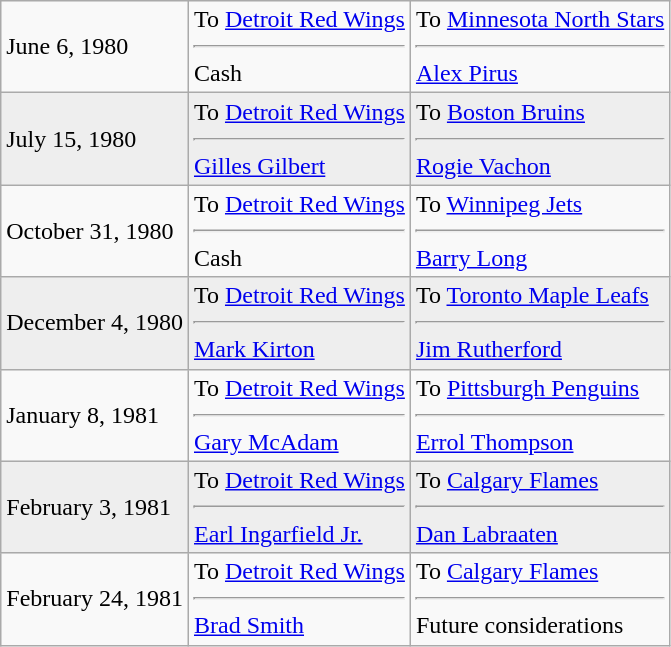<table class="wikitable">
<tr>
<td>June 6, 1980</td>
<td valign="top">To <a href='#'>Detroit Red Wings</a><hr>Cash</td>
<td valign="top">To <a href='#'>Minnesota North Stars</a><hr><a href='#'>Alex Pirus</a></td>
</tr>
<tr style="background:#eee;">
<td>July 15, 1980</td>
<td valign="top">To <a href='#'>Detroit Red Wings</a><hr><a href='#'>Gilles Gilbert</a></td>
<td valign="top">To <a href='#'>Boston Bruins</a><hr><a href='#'>Rogie Vachon</a></td>
</tr>
<tr>
<td>October 31, 1980</td>
<td valign="top">To <a href='#'>Detroit Red Wings</a><hr>Cash</td>
<td valign="top">To <a href='#'>Winnipeg Jets</a><hr><a href='#'>Barry Long</a></td>
</tr>
<tr style="background:#eee;">
<td>December 4, 1980</td>
<td valign="top">To <a href='#'>Detroit Red Wings</a><hr><a href='#'>Mark Kirton</a></td>
<td valign="top">To <a href='#'>Toronto Maple Leafs</a><hr><a href='#'>Jim Rutherford</a></td>
</tr>
<tr>
<td>January 8, 1981</td>
<td valign="top">To <a href='#'>Detroit Red Wings</a><hr><a href='#'>Gary McAdam</a></td>
<td valign="top">To <a href='#'>Pittsburgh Penguins</a><hr><a href='#'>Errol Thompson</a></td>
</tr>
<tr style="background:#eee;">
<td>February 3, 1981</td>
<td valign="top">To <a href='#'>Detroit Red Wings</a><hr><a href='#'>Earl Ingarfield Jr.</a></td>
<td valign="top">To <a href='#'>Calgary Flames</a><hr><a href='#'>Dan Labraaten</a></td>
</tr>
<tr>
<td>February 24, 1981</td>
<td valign="top">To <a href='#'>Detroit Red Wings</a><hr><a href='#'>Brad Smith</a></td>
<td valign="top">To <a href='#'>Calgary Flames</a><hr>Future considerations</td>
</tr>
</table>
